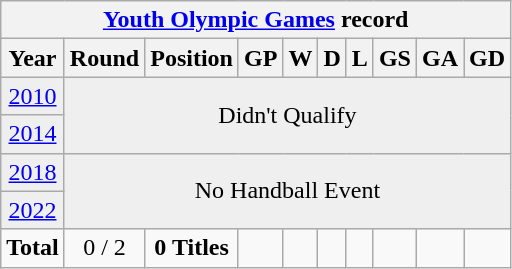<table class="wikitable" style="text-align: center;">
<tr>
<th colspan=10><a href='#'>Youth Olympic Games</a> record</th>
</tr>
<tr>
<th>Year</th>
<th>Round</th>
<th>Position</th>
<th>GP</th>
<th>W</th>
<th>D</th>
<th>L</th>
<th>GS</th>
<th>GA</th>
<th>GD</th>
</tr>
<tr bgcolor="efefef">
<td> <a href='#'>2010</a></td>
<td Colspan=10 rowspan=2>Didn't Qualify</td>
</tr>
<tr bgcolor="efefef">
<td> <a href='#'>2014</a></td>
</tr>
<tr bgcolor="efefef">
<td> <a href='#'>2018</a></td>
<td colspan=10 rowspan=2>No Handball Event</td>
</tr>
<tr bgcolor="efefef">
<td> <a href='#'>2022</a></td>
</tr>
<tr>
<td><strong>Total</strong></td>
<td>0 / 2</td>
<td><strong>0 Titles</strong></td>
<td></td>
<td></td>
<td></td>
<td></td>
<td></td>
<td></td>
<td></td>
</tr>
</table>
